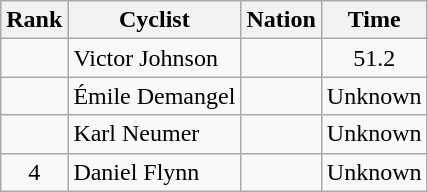<table class="wikitable sortable">
<tr>
<th>Rank</th>
<th>Cyclist</th>
<th>Nation</th>
<th>Time</th>
</tr>
<tr>
<td align=center></td>
<td>Victor Johnson</td>
<td></td>
<td align=center>51.2</td>
</tr>
<tr>
<td align=center></td>
<td>Émile Demangel</td>
<td></td>
<td align=center>Unknown</td>
</tr>
<tr>
<td align=center></td>
<td>Karl Neumer</td>
<td></td>
<td align=center>Unknown</td>
</tr>
<tr>
<td align=center>4</td>
<td>Daniel Flynn</td>
<td></td>
<td align=center>Unknown</td>
</tr>
</table>
